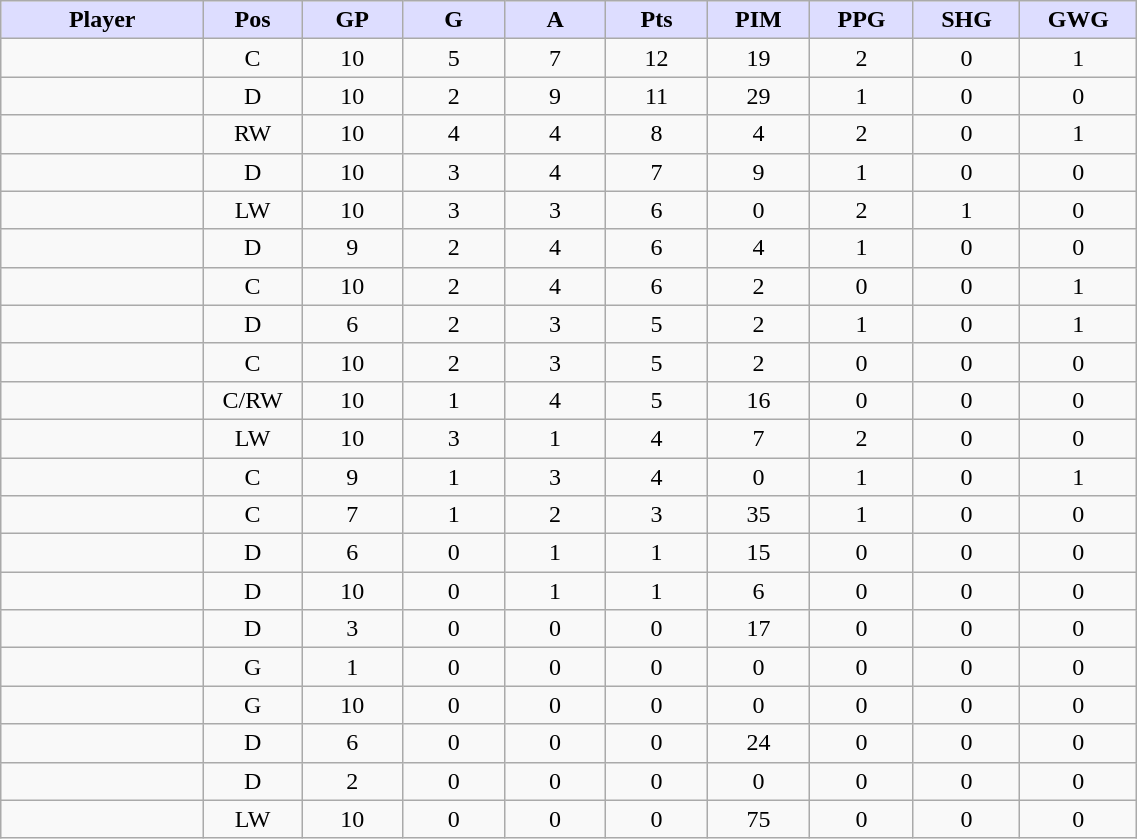<table style="width:60%;" class="wikitable sortable">
<tr style="text-align:center;">
<th style="background:#ddf; width:10%;">Player</th>
<th style="background:#ddf; width:3%;" title="Position">Pos</th>
<th style="background:#ddf; width:5%;" title="Games played">GP</th>
<th style="background:#ddf; width:5%;" title="Goals">G</th>
<th style="background:#ddf; width:5%;" title="Assists">A</th>
<th style="background:#ddf; width:5%;" title="Points">Pts</th>
<th style="background:#ddf; width:5%;" title="Penalties in Minutes">PIM</th>
<th style="background:#ddf; width:5%;" title="Power play goals">PPG</th>
<th style="background:#ddf; width:5%;" title="Short-handed goals">SHG</th>
<th style="background:#ddf; width:5%;" title="Game-winning goals">GWG</th>
</tr>
<tr style="text-align:center;">
<td style="text-align:right;"></td>
<td>C</td>
<td>10</td>
<td>5</td>
<td>7</td>
<td>12</td>
<td>19</td>
<td>2</td>
<td>0</td>
<td>1</td>
</tr>
<tr style="text-align:center;">
<td style="text-align:right;"></td>
<td>D</td>
<td>10</td>
<td>2</td>
<td>9</td>
<td>11</td>
<td>29</td>
<td>1</td>
<td>0</td>
<td>0</td>
</tr>
<tr style="text-align:center;">
<td style="text-align:right;"></td>
<td>RW</td>
<td>10</td>
<td>4</td>
<td>4</td>
<td>8</td>
<td>4</td>
<td>2</td>
<td>0</td>
<td>1</td>
</tr>
<tr style="text-align:center;">
<td style="text-align:right;"></td>
<td>D</td>
<td>10</td>
<td>3</td>
<td>4</td>
<td>7</td>
<td>9</td>
<td>1</td>
<td>0</td>
<td>0</td>
</tr>
<tr style="text-align:center;">
<td style="text-align:right;"></td>
<td>LW</td>
<td>10</td>
<td>3</td>
<td>3</td>
<td>6</td>
<td>0</td>
<td>2</td>
<td>1</td>
<td>0</td>
</tr>
<tr style="text-align:center;">
<td style="text-align:right;"></td>
<td>D</td>
<td>9</td>
<td>2</td>
<td>4</td>
<td>6</td>
<td>4</td>
<td>1</td>
<td>0</td>
<td>0</td>
</tr>
<tr style="text-align:center;">
<td style="text-align:right;"></td>
<td>C</td>
<td>10</td>
<td>2</td>
<td>4</td>
<td>6</td>
<td>2</td>
<td>0</td>
<td>0</td>
<td>1</td>
</tr>
<tr style="text-align:center;">
<td style="text-align:right;"></td>
<td>D</td>
<td>6</td>
<td>2</td>
<td>3</td>
<td>5</td>
<td>2</td>
<td>1</td>
<td>0</td>
<td>1</td>
</tr>
<tr style="text-align:center;">
<td style="text-align:right;"></td>
<td>C</td>
<td>10</td>
<td>2</td>
<td>3</td>
<td>5</td>
<td>2</td>
<td>0</td>
<td>0</td>
<td>0</td>
</tr>
<tr style="text-align:center;">
<td style="text-align:right;"></td>
<td>C/RW</td>
<td>10</td>
<td>1</td>
<td>4</td>
<td>5</td>
<td>16</td>
<td>0</td>
<td>0</td>
<td>0</td>
</tr>
<tr style="text-align:center;">
<td style="text-align:right;"></td>
<td>LW</td>
<td>10</td>
<td>3</td>
<td>1</td>
<td>4</td>
<td>7</td>
<td>2</td>
<td>0</td>
<td>0</td>
</tr>
<tr style="text-align:center;">
<td style="text-align:right;"></td>
<td>C</td>
<td>9</td>
<td>1</td>
<td>3</td>
<td>4</td>
<td>0</td>
<td>1</td>
<td>0</td>
<td>1</td>
</tr>
<tr style="text-align:center;">
<td style="text-align:right;"></td>
<td>C</td>
<td>7</td>
<td>1</td>
<td>2</td>
<td>3</td>
<td>35</td>
<td>1</td>
<td>0</td>
<td>0</td>
</tr>
<tr style="text-align:center;">
<td style="text-align:right;"></td>
<td>D</td>
<td>6</td>
<td>0</td>
<td>1</td>
<td>1</td>
<td>15</td>
<td>0</td>
<td>0</td>
<td>0</td>
</tr>
<tr style="text-align:center;">
<td style="text-align:right;"></td>
<td>D</td>
<td>10</td>
<td>0</td>
<td>1</td>
<td>1</td>
<td>6</td>
<td>0</td>
<td>0</td>
<td>0</td>
</tr>
<tr style="text-align:center;">
<td style="text-align:right;"></td>
<td>D</td>
<td>3</td>
<td>0</td>
<td>0</td>
<td>0</td>
<td>17</td>
<td>0</td>
<td>0</td>
<td>0</td>
</tr>
<tr style="text-align:center;">
<td style="text-align:right;"></td>
<td>G</td>
<td>1</td>
<td>0</td>
<td>0</td>
<td>0</td>
<td>0</td>
<td>0</td>
<td>0</td>
<td>0</td>
</tr>
<tr style="text-align:center;">
<td style="text-align:right;"></td>
<td>G</td>
<td>10</td>
<td>0</td>
<td>0</td>
<td>0</td>
<td>0</td>
<td>0</td>
<td>0</td>
<td>0</td>
</tr>
<tr style="text-align:center;">
<td style="text-align:right;"></td>
<td>D</td>
<td>6</td>
<td>0</td>
<td>0</td>
<td>0</td>
<td>24</td>
<td>0</td>
<td>0</td>
<td>0</td>
</tr>
<tr style="text-align:center;">
<td style="text-align:right;"></td>
<td>D</td>
<td>2</td>
<td>0</td>
<td>0</td>
<td>0</td>
<td>0</td>
<td>0</td>
<td>0</td>
<td>0</td>
</tr>
<tr style="text-align:center;">
<td style="text-align:right;"></td>
<td>LW</td>
<td>10</td>
<td>0</td>
<td>0</td>
<td>0</td>
<td>75</td>
<td>0</td>
<td>0</td>
<td>0</td>
</tr>
</table>
